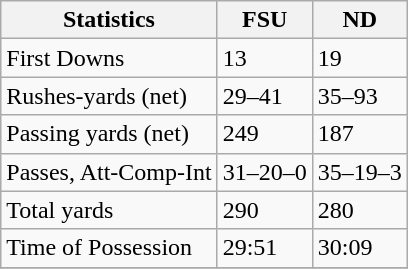<table class="wikitable">
<tr>
<th>Statistics</th>
<th>FSU</th>
<th>ND</th>
</tr>
<tr>
<td>First Downs</td>
<td>13</td>
<td>19</td>
</tr>
<tr>
<td>Rushes-yards (net)</td>
<td>29–41</td>
<td>35–93</td>
</tr>
<tr>
<td>Passing yards (net)</td>
<td>249</td>
<td>187</td>
</tr>
<tr>
<td>Passes, Att-Comp-Int</td>
<td>31–20–0</td>
<td>35–19–3</td>
</tr>
<tr>
<td>Total yards</td>
<td>290</td>
<td>280</td>
</tr>
<tr>
<td>Time of Possession</td>
<td>29:51</td>
<td>30:09</td>
</tr>
<tr>
</tr>
</table>
